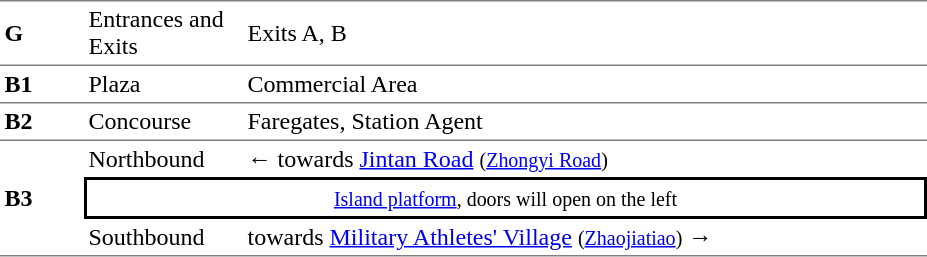<table table border=0 cellspacing=0 cellpadding=3>
<tr>
<td style="border-top:solid 1px gray;border-bottom:solid 0px gray;" width=50><strong>G</strong></td>
<td style="border-top:solid 1px gray;border-bottom:solid 0px gray;" width=100>Entrances and Exits</td>
<td style="border-top:solid 1px gray;border-bottom:solid 0px gray;" width=450>Exits A, B</td>
</tr>
<tr>
<td style="border-top:solid 1px gray;border-bottom:solid 0px gray;" width=50><strong>B1</strong></td>
<td style="border-top:solid 1px gray;border-bottom:solid 0px gray;" width=100>Plaza</td>
<td style="border-top:solid 1px gray;border-bottom:solid 0px gray;" width=450>Commercial Area</td>
</tr>
<tr>
<td style="border-top:solid 1px gray;border-bottom:solid 1px gray;" width=50><strong>B2</strong></td>
<td style="border-top:solid 1px gray;border-bottom:solid 1px gray;" width=100>Concourse</td>
<td style="border-top:solid 1px gray;border-bottom:solid 1px gray;" width=450>Faregates, Station Agent</td>
</tr>
<tr>
<td style="border-bottom:solid 1px gray;" rowspan=3><strong>B3</strong></td>
<td>Northbound</td>
<td>←  towards <a href='#'>Jintan Road</a> <small>(<a href='#'>Zhongyi Road</a>)</small></td>
</tr>
<tr>
<td style="border-right:solid 2px black;border-left:solid 2px black;border-top:solid 2px black;border-bottom:solid 2px black;text-align:center;" colspan=2><small><a href='#'>Island platform</a>, doors will open on the left</small></td>
</tr>
<tr>
<td style="border-bottom:solid 1px gray;">Southbound</td>
<td style="border-bottom:solid 1px gray;"> towards <a href='#'>Military Athletes' Village</a> <small>(<a href='#'>Zhaojiatiao</a>)</small> →</td>
</tr>
</table>
